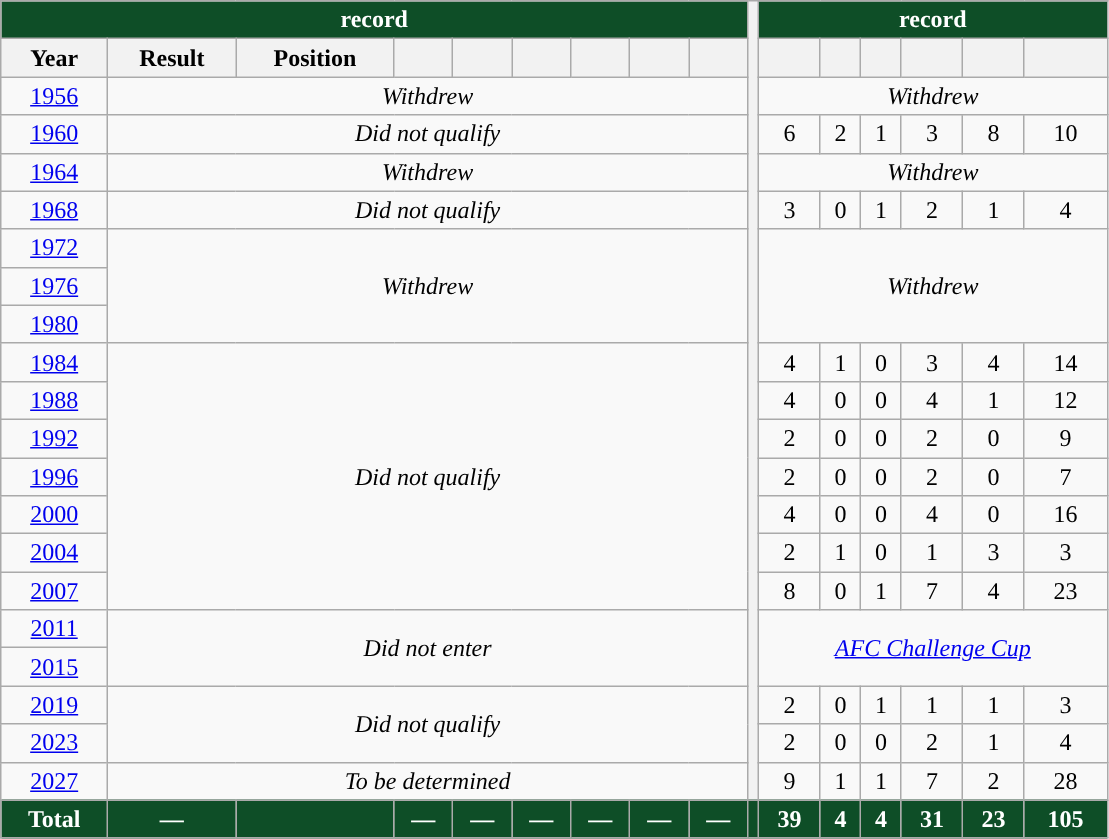<table class="wikitable" style="text-align: center;">
<tr>
<th colspan=9 style="background: #0E4E27; color: #FFFFFF;"><a href='#'></a> record</th>
<th style="width:1%;" rowspan=21></th>
<th colspan=6 style="background: #0E4E27; color: #FFFFFF;"><a href='#'></a> record</th>
</tr>
<tr>
<th>Year</th>
<th>Result</th>
<th>Position</th>
<th></th>
<th></th>
<th></th>
<th></th>
<th></th>
<th></th>
<th></th>
<th></th>
<th></th>
<th></th>
<th></th>
<th></th>
</tr>
<tr>
<td> <a href='#'>1956</a></td>
<td colspan=8><em>Withdrew</em></td>
<td colspan=6><em>Withdrew</em></td>
</tr>
<tr>
<td> <a href='#'>1960</a></td>
<td colspan=8><em>Did not qualify</em></td>
<td>6</td>
<td>2</td>
<td>1</td>
<td>3</td>
<td>8</td>
<td>10</td>
</tr>
<tr>
<td> <a href='#'>1964</a></td>
<td colspan=8><em>Withdrew</em></td>
<td colspan=6><em>Withdrew</em></td>
</tr>
<tr>
<td> <a href='#'>1968</a></td>
<td colspan=8><em>Did not qualify</em></td>
<td>3</td>
<td>0</td>
<td>1</td>
<td>2</td>
<td>1</td>
<td>4</td>
</tr>
<tr>
<td> <a href='#'>1972</a></td>
<td colspan=8 rowspan=3><em>Withdrew</em></td>
<td colspan=6 rowspan=3><em>Withdrew</em></td>
</tr>
<tr>
<td> <a href='#'>1976</a></td>
</tr>
<tr>
<td> <a href='#'>1980</a></td>
</tr>
<tr>
<td> <a href='#'>1984</a></td>
<td colspan=8 rowspan=7><em>Did not qualify</em></td>
<td>4</td>
<td>1</td>
<td>0</td>
<td>3</td>
<td>4</td>
<td>14</td>
</tr>
<tr>
<td> <a href='#'>1988</a></td>
<td>4</td>
<td>0</td>
<td>0</td>
<td>4</td>
<td>1</td>
<td>12</td>
</tr>
<tr>
<td> <a href='#'>1992</a></td>
<td>2</td>
<td>0</td>
<td>0</td>
<td>2</td>
<td>0</td>
<td>9</td>
</tr>
<tr>
<td> <a href='#'>1996</a></td>
<td>2</td>
<td>0</td>
<td>0</td>
<td>2</td>
<td>0</td>
<td>7</td>
</tr>
<tr>
<td> <a href='#'>2000</a></td>
<td>4</td>
<td>0</td>
<td>0</td>
<td>4</td>
<td>0</td>
<td>16</td>
</tr>
<tr>
<td> <a href='#'>2004</a></td>
<td>2</td>
<td>1</td>
<td>0</td>
<td>1</td>
<td>3</td>
<td>3</td>
</tr>
<tr>
<td>    <a href='#'>2007</a></td>
<td>8</td>
<td>0</td>
<td>1</td>
<td>7</td>
<td>4</td>
<td>23</td>
</tr>
<tr>
<td> <a href='#'>2011</a></td>
<td colspan=8 rowspan=2><em>Did not enter</em></td>
<td colspan=6 rowspan=2><em><a href='#'>AFC Challenge Cup</a></em></td>
</tr>
<tr>
<td> <a href='#'>2015</a></td>
</tr>
<tr>
<td> <a href='#'>2019</a></td>
<td colspan=8 rowspan=2><em>Did not qualify</em></td>
<td>2</td>
<td>0</td>
<td>1</td>
<td>1</td>
<td>1</td>
<td>3</td>
</tr>
<tr>
<td> <a href='#'>2023</a></td>
<td>2</td>
<td>0</td>
<td>0</td>
<td>2</td>
<td>1</td>
<td>4</td>
</tr>
<tr>
<td> <a href='#'>2027</a></td>
<td colspan=8><em>To be determined</em></td>
<td>9</td>
<td>1</td>
<td>1</td>
<td>7</td>
<td>2</td>
<td>28</td>
</tr>
<tr>
<td style="background: #0E4E27; color: #FFFFFF;"><strong>Total</strong></td>
<td style="background: #0E4E27; color: #FFFFFF;"><strong>—</strong></td>
<td style="background: #0E4E27; color: #FFFFFF;"><strong></strong></td>
<td style="background: #0E4E27; color: #FFFFFF;"><strong>—</strong></td>
<td style="background: #0E4E27; color: #FFFFFF;"><strong>—</strong></td>
<td style="background: #0E4E27; color: #FFFFFF;"><strong>—</strong></td>
<td style="background: #0E4E27; color: #FFFFFF;"><strong>—</strong></td>
<td style="background: #0E4E27; color: #FFFFFF;"><strong>—</strong></td>
<td style="background: #0E4E27; color: #FFFFFF;"><strong>—</strong></td>
<td style="background: #0E4E27; color: #FFFFFF;"></td>
<td style="background: #0E4E27; color: #FFFFFF;"><strong>39</strong></td>
<td style="background: #0E4E27; color: #FFFFFF;"><strong>4</strong></td>
<td style="background: #0E4E27; color: #FFFFFF;"><strong>4</strong></td>
<td style="background: #0E4E27; color: #FFFFFF;"><strong>31</strong></td>
<td style="background: #0E4E27; color: #FFFFFF;"><strong>23</strong></td>
<td style="background: #0E4E27; color: #FFFFFF;"><strong>105</strong></td>
</tr>
</table>
